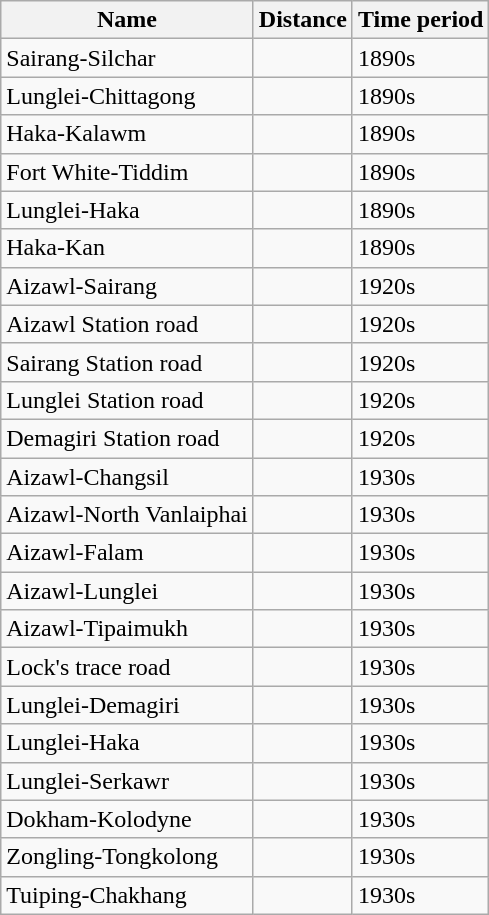<table class="wikitable sortable">
<tr>
<th>Name</th>
<th>Distance</th>
<th>Time period</th>
</tr>
<tr>
<td>Sairang-Silchar</td>
<td></td>
<td>1890s</td>
</tr>
<tr>
<td>Lunglei-Chittagong</td>
<td></td>
<td>1890s</td>
</tr>
<tr>
<td>Haka-Kalawm</td>
<td></td>
<td>1890s</td>
</tr>
<tr>
<td>Fort White-Tiddim</td>
<td></td>
<td>1890s</td>
</tr>
<tr>
<td>Lunglei-Haka</td>
<td></td>
<td>1890s</td>
</tr>
<tr>
<td>Haka-Kan</td>
<td></td>
<td>1890s</td>
</tr>
<tr>
<td>Aizawl-Sairang</td>
<td></td>
<td>1920s</td>
</tr>
<tr>
<td>Aizawl Station road</td>
<td></td>
<td>1920s</td>
</tr>
<tr>
<td>Sairang Station road</td>
<td></td>
<td>1920s</td>
</tr>
<tr>
<td>Lunglei Station road</td>
<td></td>
<td>1920s</td>
</tr>
<tr>
<td>Demagiri Station road</td>
<td></td>
<td>1920s</td>
</tr>
<tr>
<td>Aizawl-Changsil</td>
<td></td>
<td>1930s</td>
</tr>
<tr>
<td>Aizawl-North Vanlaiphai</td>
<td></td>
<td>1930s</td>
</tr>
<tr>
<td>Aizawl-Falam</td>
<td></td>
<td>1930s</td>
</tr>
<tr>
<td>Aizawl-Lunglei</td>
<td></td>
<td>1930s</td>
</tr>
<tr>
<td>Aizawl-Tipaimukh</td>
<td></td>
<td>1930s</td>
</tr>
<tr>
<td>Lock's trace road</td>
<td></td>
<td>1930s</td>
</tr>
<tr>
<td>Lunglei-Demagiri</td>
<td></td>
<td>1930s</td>
</tr>
<tr>
<td>Lunglei-Haka</td>
<td></td>
<td>1930s</td>
</tr>
<tr>
<td>Lunglei-Serkawr</td>
<td></td>
<td>1930s</td>
</tr>
<tr>
<td>Dokham-Kolodyne</td>
<td></td>
<td>1930s</td>
</tr>
<tr>
<td>Zongling-Tongkolong</td>
<td></td>
<td>1930s</td>
</tr>
<tr>
<td>Tuiping-Chakhang</td>
<td></td>
<td>1930s</td>
</tr>
</table>
